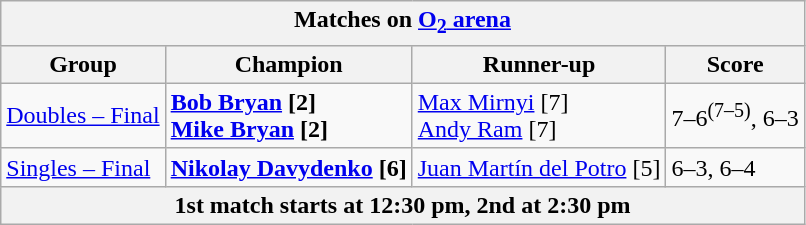<table class="wikitable collapsible uncollapsed">
<tr>
<th colspan=4><strong>Matches on <a href='#'>O<sub>2</sub> arena</a></strong></th>
</tr>
<tr>
<th>Group</th>
<th>Champion</th>
<th>Runner-up</th>
<th>Score</th>
</tr>
<tr>
<td><a href='#'>Doubles – Final</a></td>
<td> <strong><a href='#'>Bob Bryan</a> [2] <br> <a href='#'>Mike Bryan</a> [2]</strong></td>
<td> <a href='#'>Max Mirnyi</a> [7] <br> <a href='#'>Andy Ram</a> [7]</td>
<td>7–6<sup>(7–5)</sup>, 6–3</td>
</tr>
<tr>
<td><a href='#'>Singles – Final</a></td>
<td> <strong><a href='#'>Nikolay Davydenko</a> [6]</strong></td>
<td> <a href='#'>Juan Martín del Potro</a> [5]</td>
<td>6–3, 6–4</td>
</tr>
<tr>
<th colspan=4>1st match starts at 12:30 pm, 2nd at 2:30 pm</th>
</tr>
</table>
